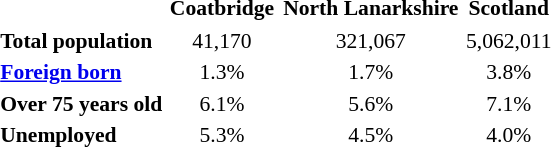<table class="toccolours" style="float: right; margin:0 0 0.5em 1em; font-size: 90%; text-align:center;">
<tr>
<th></th>
<th style="padding:2px;">Coatbridge</th>
<th style="padding:2px;">North Lanarkshire</th>
<th style="padding:2px;">Scotland</th>
</tr>
<tr>
<th style="text-align:left;">Total population</th>
<td>41,170</td>
<td>321,067</td>
<td>5,062,011</td>
</tr>
<tr>
<th style="text-align:left;"><a href='#'>Foreign born</a></th>
<td>1.3%</td>
<td>1.7%</td>
<td>3.8%</td>
</tr>
<tr>
<th style="text-align:left;">Over 75 years old</th>
<td>6.1%</td>
<td>5.6%</td>
<td>7.1%</td>
</tr>
<tr>
<th style="text-align:left;">Unemployed</th>
<td>5.3%</td>
<td>4.5%</td>
<td>4.0%</td>
</tr>
</table>
